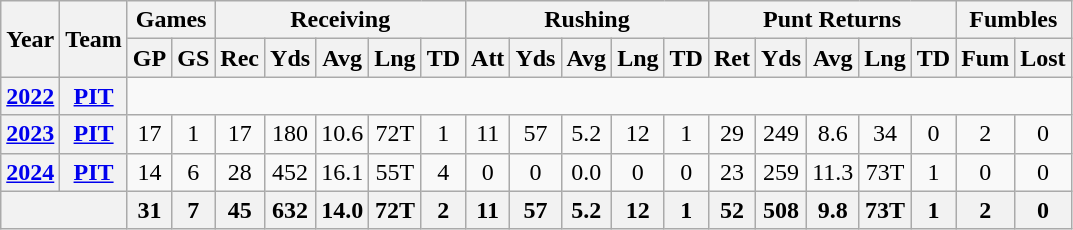<table class= "wikitable" style="text-align:center;">
<tr>
<th rowspan="2">Year</th>
<th rowspan="2">Team</th>
<th colspan="2">Games</th>
<th colspan="5">Receiving</th>
<th colspan="5">Rushing</th>
<th colspan="5">Punt Returns</th>
<th colspan="2">Fumbles</th>
</tr>
<tr>
<th>GP</th>
<th>GS</th>
<th>Rec</th>
<th>Yds</th>
<th>Avg</th>
<th>Lng</th>
<th>TD</th>
<th>Att</th>
<th>Yds</th>
<th>Avg</th>
<th>Lng</th>
<th>TD</th>
<th>Ret</th>
<th>Yds</th>
<th>Avg</th>
<th>Lng</th>
<th>TD</th>
<th>Fum</th>
<th>Lost</th>
</tr>
<tr>
<th><a href='#'>2022</a></th>
<th><a href='#'>PIT</a></th>
<td colspan="19"></td>
</tr>
<tr>
<th><a href='#'>2023</a></th>
<th><a href='#'>PIT</a></th>
<td>17</td>
<td>1</td>
<td>17</td>
<td>180</td>
<td>10.6</td>
<td>72T</td>
<td>1</td>
<td>11</td>
<td>57</td>
<td>5.2</td>
<td>12</td>
<td>1</td>
<td>29</td>
<td>249</td>
<td>8.6</td>
<td>34</td>
<td>0</td>
<td>2</td>
<td>0</td>
</tr>
<tr>
<th><a href='#'>2024</a></th>
<th><a href='#'>PIT</a></th>
<td>14</td>
<td>6</td>
<td>28</td>
<td>452</td>
<td>16.1</td>
<td>55T</td>
<td>4</td>
<td>0</td>
<td>0</td>
<td>0.0</td>
<td>0</td>
<td>0</td>
<td>23</td>
<td>259</td>
<td>11.3</td>
<td>73T</td>
<td>1</td>
<td>0</td>
<td>0</td>
</tr>
<tr>
<th colspan="2"></th>
<th>31</th>
<th>7</th>
<th>45</th>
<th>632</th>
<th>14.0</th>
<th>72T</th>
<th>2</th>
<th>11</th>
<th>57</th>
<th>5.2</th>
<th>12</th>
<th>1</th>
<th>52</th>
<th>508</th>
<th>9.8</th>
<th>73T</th>
<th>1</th>
<th>2</th>
<th>0</th>
</tr>
</table>
